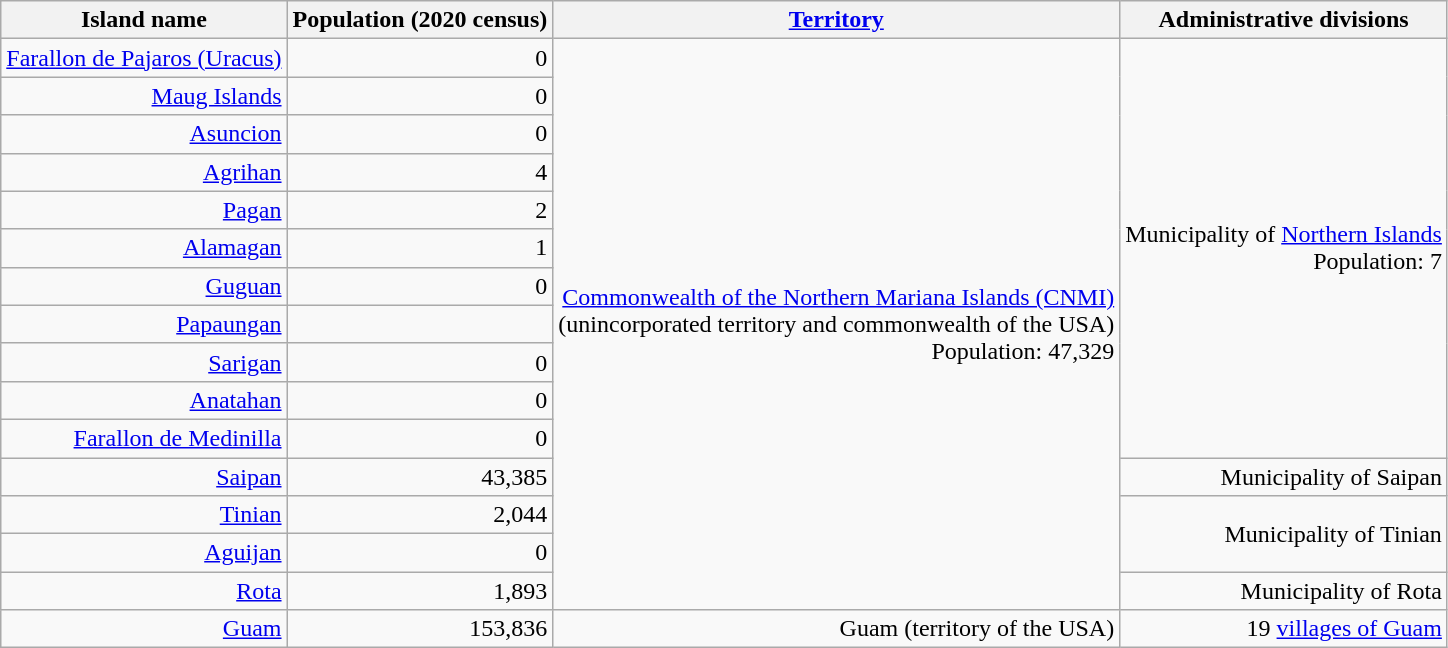<table class="wikitable" style="text-align:right;">
<tr>
<th align="center">Island name</th>
<th align="center">Population (2020 census)</th>
<th><a href='#'>Territory</a></th>
<th align="center">Administrative divisions</th>
</tr>
<tr>
<td><a href='#'>Farallon de Pajaros (Uracus)</a></td>
<td>0</td>
<td rowspan="15"><a href='#'>Commonwealth of the Northern Mariana Islands (CNMI)</a><br>(unincorporated territory and commonwealth of the USA)<br>Population: 47,329</td>
<td rowspan="11">Municipality of <a href='#'>Northern Islands</a><br>Population: 7</td>
</tr>
<tr>
<td><a href='#'>Maug Islands</a></td>
<td>0</td>
</tr>
<tr>
<td><a href='#'>Asuncion</a></td>
<td>0</td>
</tr>
<tr>
<td><a href='#'>Agrihan</a></td>
<td>4</td>
</tr>
<tr>
<td><a href='#'>Pagan</a></td>
<td>2</td>
</tr>
<tr>
<td><a href='#'>Alamagan</a></td>
<td>1</td>
</tr>
<tr>
<td><a href='#'>Guguan</a></td>
<td>0</td>
</tr>
<tr>
<td><a href='#'>Papaungan</a></td>
<td></td>
</tr>
<tr>
<td><a href='#'>Sarigan</a></td>
<td>0</td>
</tr>
<tr>
<td><a href='#'>Anatahan</a></td>
<td>0</td>
</tr>
<tr>
<td><a href='#'>Farallon de Medinilla</a></td>
<td>0</td>
</tr>
<tr>
<td><a href='#'>Saipan</a></td>
<td>43,385</td>
<td>Municipality of Saipan</td>
</tr>
<tr>
<td><a href='#'>Tinian</a></td>
<td>2,044</td>
<td rowspan="2">Municipality of Tinian</td>
</tr>
<tr>
<td><a href='#'>Aguijan</a></td>
<td>0</td>
</tr>
<tr>
<td><a href='#'>Rota</a></td>
<td>1,893</td>
<td>Municipality of Rota</td>
</tr>
<tr>
<td><a href='#'>Guam</a></td>
<td>153,836</td>
<td>Guam (territory of the USA)</td>
<td>19 <a href='#'>villages of Guam</a></td>
</tr>
</table>
